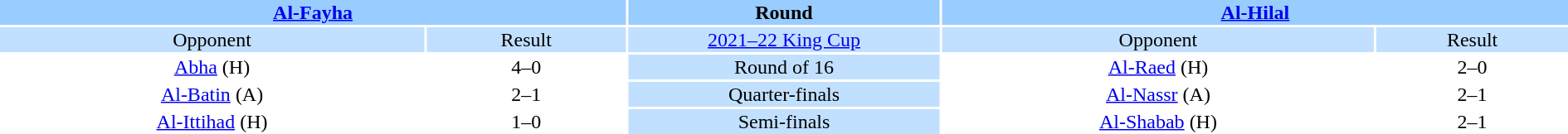<table width="100%" style="text-align:center">
<tr valign=top bgcolor=#99ccff>
<th colspan=2 style="width:40%"><a href='#'>Al-Fayha</a></th>
<th><strong>Round</strong></th>
<th colspan=2 style="width:40%"><a href='#'>Al-Hilal</a></th>
</tr>
<tr valign=top bgcolor=#c1e0ff>
<td>Opponent</td>
<td>Result</td>
<td bgcolor=#c1e0ff><a href='#'>2021–22 King Cup</a></td>
<td>Opponent</td>
<td>Result</td>
</tr>
<tr>
<td><a href='#'>Abha</a> (H)</td>
<td>4–0</td>
<td bgcolor=#c1e0ff>Round of 16</td>
<td><a href='#'>Al-Raed</a> (H)</td>
<td>2–0</td>
</tr>
<tr>
<td><a href='#'>Al-Batin</a> (A)</td>
<td>2–1 </td>
<td bgcolor=#c1e0ff>Quarter-finals</td>
<td><a href='#'>Al-Nassr</a> (A)</td>
<td>2–1</td>
</tr>
<tr>
<td><a href='#'>Al-Ittihad</a> (H)</td>
<td>1–0</td>
<td bgcolor=#c1e0ff>Semi-finals</td>
<td><a href='#'>Al-Shabab</a> (H)</td>
<td>2–1 </td>
</tr>
</table>
